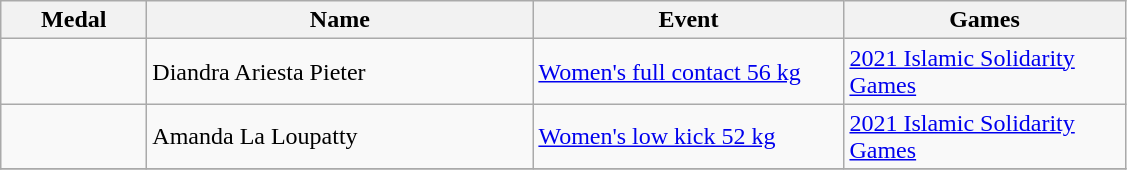<table class="wikitable sortable" style="font-size:100%">
<tr>
<th width="90">Medal</th>
<th width="250">Name</th>
<th width="200">Event</th>
<th width="180">Games</th>
</tr>
<tr>
<td></td>
<td>Diandra Ariesta Pieter</td>
<td><a href='#'>Women's full contact 56 kg</a></td>
<td><a href='#'>2021 Islamic Solidarity Games</a></td>
</tr>
<tr>
<td></td>
<td>Amanda La Loupatty</td>
<td><a href='#'>Women's low kick 52 kg</a></td>
<td><a href='#'>2021 Islamic Solidarity Games</a></td>
</tr>
<tr>
</tr>
</table>
